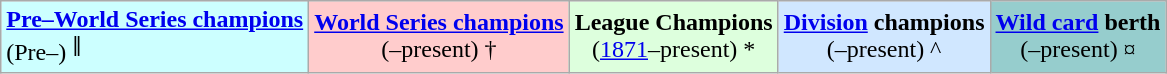<table class="wikitable style="text-align:center; font-size:90%">
<tr>
<td style="background:#CCFFFF"><strong><a href='#'>Pre–World Series champions</a></strong><br>(Pre–) <sup>‖</sup></td>
<td align="center" bgcolor="#ffcccc"><strong><a href='#'>World Series champions</a></strong><br>(–present) †</td>
<td align="center" bgcolor="#ddffdd"><strong>League Champions</strong><br>(<a href='#'>1871</a>–present) *</td>
<td align="center" bgcolor="#D0E7FF"><strong><a href='#'>Division</a> champions</strong><br>(–present) ^</td>
<td align="center" bgcolor="#96CDCD"><strong><a href='#'>Wild card</a> berth</strong><br>(–present) ¤</td>
</tr>
</table>
